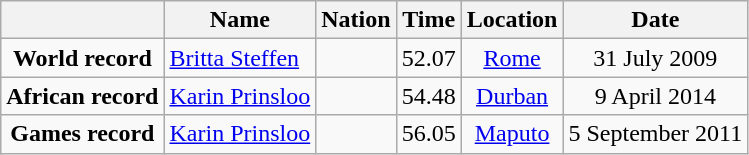<table class=wikitable style=text-align:center>
<tr>
<th></th>
<th>Name</th>
<th>Nation</th>
<th>Time</th>
<th>Location</th>
<th>Date</th>
</tr>
<tr>
<td><strong>World record</strong></td>
<td align=left><a href='#'>Britta Steffen</a></td>
<td align=left></td>
<td align=left>52.07</td>
<td><a href='#'>Rome</a></td>
<td>31 July 2009</td>
</tr>
<tr>
<td><strong>African record</strong></td>
<td align=left><a href='#'>Karin Prinsloo</a></td>
<td align=left></td>
<td align=left>54.48</td>
<td><a href='#'>Durban</a></td>
<td>9 April 2014</td>
</tr>
<tr>
<td><strong>Games record</strong></td>
<td align=left><a href='#'>Karin Prinsloo</a></td>
<td align=left></td>
<td align=left>56.05</td>
<td><a href='#'>Maputo</a></td>
<td>5 September 2011</td>
</tr>
</table>
